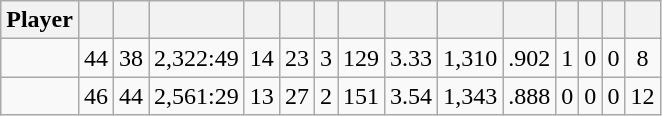<table class="wikitable sortable" style="text-align:center;">
<tr>
<th>Player</th>
<th></th>
<th></th>
<th></th>
<th></th>
<th></th>
<th></th>
<th></th>
<th></th>
<th></th>
<th></th>
<th></th>
<th></th>
<th></th>
<th></th>
</tr>
<tr>
<td></td>
<td>44</td>
<td>38</td>
<td>2,322:49</td>
<td>14</td>
<td>23</td>
<td>3</td>
<td>129</td>
<td>3.33</td>
<td>1,310</td>
<td>.902</td>
<td>1</td>
<td>0</td>
<td>0</td>
<td>8</td>
</tr>
<tr>
<td></td>
<td>46</td>
<td>44</td>
<td>2,561:29</td>
<td>13</td>
<td>27</td>
<td>2</td>
<td>151</td>
<td>3.54</td>
<td>1,343</td>
<td>.888</td>
<td>0</td>
<td>0</td>
<td>0</td>
<td>12</td>
</tr>
</table>
